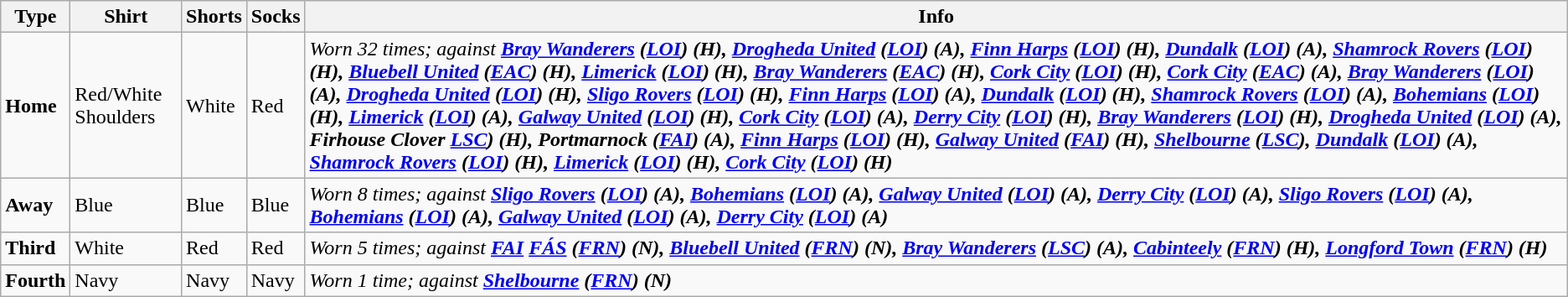<table class="wikitable">
<tr>
<th>Type</th>
<th>Shirt</th>
<th>Shorts</th>
<th>Socks</th>
<th>Info</th>
</tr>
<tr>
<td><span><strong>Home</strong></span></td>
<td>Red/White Shoulders</td>
<td>White</td>
<td>Red</td>
<td><em>Worn 32 times; against</em> <strong><em><a href='#'>Bray Wanderers</a> (<a href='#'>LOI</a>) (H), <a href='#'>Drogheda United</a> (<a href='#'>LOI</a>) (A), <a href='#'>Finn Harps</a> (<a href='#'>LOI</a>) (H), <a href='#'>Dundalk</a> (<a href='#'>LOI</a>) (A), <a href='#'>Shamrock Rovers</a> (<a href='#'>LOI</a>) (H), <a href='#'>Bluebell United</a> (<a href='#'>EAC</a>) (H), <a href='#'>Limerick</a> (<a href='#'>LOI</a>) (H), <a href='#'>Bray Wanderers</a> (<a href='#'>EAC</a>) (H), <a href='#'>Cork City</a> (<a href='#'>LOI</a>) (H), <a href='#'>Cork City</a> (<a href='#'>EAC</a>) (A), <a href='#'>Bray Wanderers</a> (<a href='#'>LOI</a>) (A), <a href='#'>Drogheda United</a> (<a href='#'>LOI</a>) (H), <a href='#'>Sligo Rovers</a> (<a href='#'>LOI</a>) (H), <a href='#'>Finn Harps</a> (<a href='#'>LOI</a>) (A), <a href='#'>Dundalk</a> (<a href='#'>LOI</a>) (H), <a href='#'>Shamrock Rovers</a> (<a href='#'>LOI</a>) (A), <a href='#'>Bohemians</a> (<a href='#'>LOI</a>) (H), <a href='#'>Limerick</a> (<a href='#'>LOI</a>) (A), <a href='#'>Galway United</a> (<a href='#'>LOI</a>) (H), <a href='#'>Cork City</a> (<a href='#'>LOI</a>) (A), <a href='#'>Derry City</a> (<a href='#'>LOI</a>) (H), <a href='#'>Bray Wanderers</a> (<a href='#'>LOI</a>) (H), <a href='#'>Drogheda United</a> (<a href='#'>LOI</a>) (A), Firhouse Clover <a href='#'>LSC</a>) (H), Portmarnock (<a href='#'>FAI</a>) (A), <a href='#'>Finn Harps</a> (<a href='#'>LOI</a>) (H), <a href='#'>Galway United</a> (<a href='#'>FAI</a>) (H), <a href='#'>Shelbourne</a> (<a href='#'>LSC</a>), <a href='#'>Dundalk</a> (<a href='#'>LOI</a>) (A), <a href='#'>Shamrock Rovers</a> (<a href='#'>LOI</a>) (H), <a href='#'>Limerick</a> (<a href='#'>LOI</a>) (H), <a href='#'>Cork City</a> (<a href='#'>LOI</a>) (H)</em></strong></td>
</tr>
<tr>
<td><span><strong>Away</strong></span></td>
<td>Blue</td>
<td>Blue</td>
<td>Blue</td>
<td><em>Worn 8 times; against</em> <strong><em><a href='#'>Sligo Rovers</a> (<a href='#'>LOI</a>) (A), <a href='#'>Bohemians</a> (<a href='#'>LOI</a>) (A), <a href='#'>Galway United</a> (<a href='#'>LOI</a>) (A), <a href='#'>Derry City</a> (<a href='#'>LOI</a>) (A), <a href='#'>Sligo Rovers</a> (<a href='#'>LOI</a>) (A), <a href='#'>Bohemians</a> (<a href='#'>LOI</a>) (A), <a href='#'>Galway United</a> (<a href='#'>LOI</a>) (A), <a href='#'>Derry City</a> (<a href='#'>LOI</a>) (A)</em></strong></td>
</tr>
<tr>
<td><span><strong>Third</strong></span></td>
<td>White</td>
<td>Red</td>
<td>Red</td>
<td><em>Worn 5 times; against</em> <strong><em><a href='#'>FAI</a> <a href='#'>FÁS</a> (<a href='#'>FRN</a>) (N), <a href='#'>Bluebell United</a> (<a href='#'>FRN</a>) (N), <a href='#'>Bray Wanderers</a> (<a href='#'>LSC</a>) (A), <a href='#'>Cabinteely</a> (<a href='#'>FRN</a>) (H), <a href='#'>Longford Town</a> (<a href='#'>FRN</a>) (H)</em></strong></td>
</tr>
<tr>
<td><span><strong>Fourth</strong></span></td>
<td>Navy</td>
<td>Navy</td>
<td>Navy</td>
<td><em>Worn 1 time; against</em> <strong><em><a href='#'>Shelbourne</a> (<a href='#'>FRN</a>) (N)</em></strong></td>
</tr>
</table>
